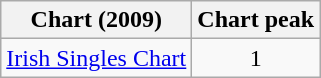<table class="wikitable">
<tr>
<th align="center">Chart (2009)</th>
<th align="center">Chart peak</th>
</tr>
<tr>
<td><a href='#'>Irish Singles Chart</a></td>
<td align="center">1</td>
</tr>
</table>
